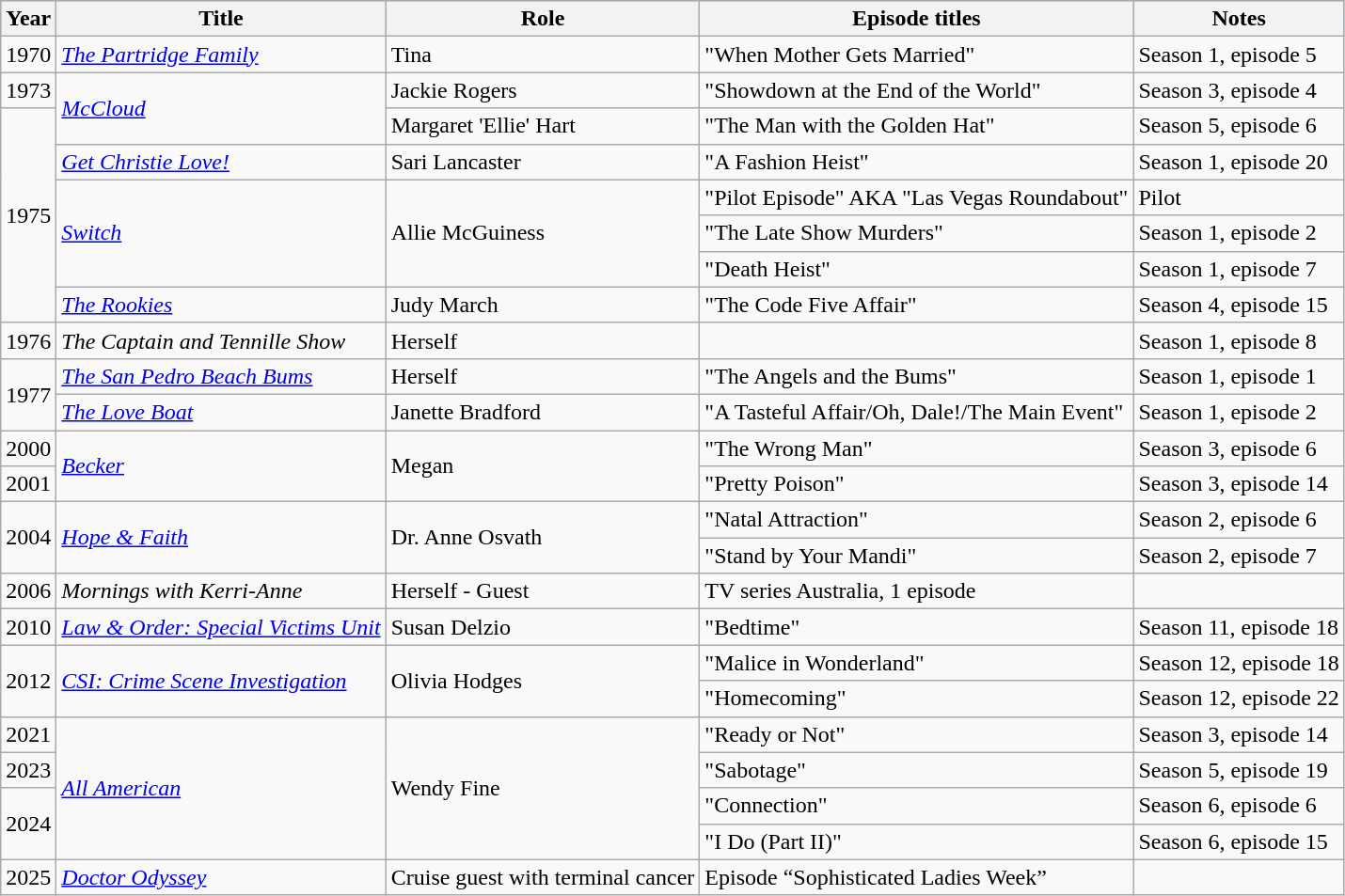<table class="wikitable">
<tr style="background:#b0c4de; text-align:center;">
<th>Year</th>
<th>Title</th>
<th>Role</th>
<th>Episode titles</th>
<th>Notes</th>
</tr>
<tr>
<td>1970</td>
<td><em><a href='#'>The Partridge Family</a></em></td>
<td>Tina</td>
<td>"When Mother Gets Married"</td>
<td>Season 1, episode 5</td>
</tr>
<tr>
<td>1973</td>
<td rowspan=2><em><a href='#'>McCloud</a></em></td>
<td>Jackie Rogers</td>
<td>"Showdown at the End of the World"</td>
<td>Season 3, episode 4</td>
</tr>
<tr>
<td rowspan=6>1975</td>
<td>Margaret 'Ellie' Hart</td>
<td>"The Man with the Golden Hat"</td>
<td>Season 5, episode 6</td>
</tr>
<tr>
<td><em><a href='#'>Get Christie Love!</a></em></td>
<td>Sari Lancaster</td>
<td>"A Fashion Heist"</td>
<td>Season 1, episode 20</td>
</tr>
<tr>
<td rowspan=3><em><a href='#'>Switch</a></em></td>
<td rowspan="3">Allie McGuiness</td>
<td>"Pilot Episode" AKA "Las Vegas Roundabout"</td>
<td>Pilot</td>
</tr>
<tr>
<td>"The Late Show Murders"</td>
<td>Season 1, episode 2</td>
</tr>
<tr>
<td>"Death Heist"</td>
<td>Season 1, episode 7</td>
</tr>
<tr>
<td><em><a href='#'>The Rookies</a></em></td>
<td>Judy March</td>
<td>"The Code Five Affair"</td>
<td>Season 4, episode 15</td>
</tr>
<tr>
<td>1976</td>
<td><em>The Captain and Tennille Show</em></td>
<td>Herself</td>
<td></td>
<td>Season 1, episode 8</td>
</tr>
<tr>
<td rowspan=2>1977</td>
<td><em><a href='#'>The San Pedro Beach Bums</a></em></td>
<td>Herself</td>
<td>"The Angels and the Bums"</td>
<td>Season 1, episode 1</td>
</tr>
<tr>
<td><em><a href='#'>The Love Boat</a></em></td>
<td>Janette Bradford</td>
<td>"A Tasteful Affair/Oh, Dale!/The Main Event"</td>
<td>Season 1, episode 2</td>
</tr>
<tr>
<td>2000</td>
<td rowspan=2><em><a href='#'>Becker</a></em></td>
<td rowspan=2>Megan</td>
<td>"The Wrong Man"</td>
<td>Season 3, episode 6</td>
</tr>
<tr>
<td>2001</td>
<td>"Pretty Poison"</td>
<td>Season 3, episode 14</td>
</tr>
<tr>
<td rowspan=2>2004</td>
<td rowspan=2><em><a href='#'>Hope & Faith</a></em></td>
<td rowspan=2>Dr. Anne Osvath</td>
<td>"Natal Attraction"</td>
<td>Season 2, episode 6</td>
</tr>
<tr>
<td>"Stand by Your Mandi"</td>
<td>Season 2, episode 7</td>
</tr>
<tr>
<td>2006</td>
<td><em>Mornings with Kerri-Anne</em></td>
<td>Herself - Guest</td>
<td>TV series Australia, 1 episode</td>
<td></td>
</tr>
<tr>
<td>2010</td>
<td><em><a href='#'>Law & Order: Special Victims Unit</a></em></td>
<td>Susan Delzio</td>
<td>"Bedtime"</td>
<td>Season 11, episode 18</td>
</tr>
<tr>
<td rowspan=2>2012</td>
<td rowspan=2><em><a href='#'>CSI: Crime Scene Investigation</a></em></td>
<td rowspan=2>Olivia Hodges</td>
<td>"Malice in Wonderland"</td>
<td>Season 12, episode 18</td>
</tr>
<tr>
<td>"Homecoming"</td>
<td>Season 12, episode 22</td>
</tr>
<tr>
<td>2021</td>
<td rowspan=4><em><a href='#'>All American</a></em></td>
<td rowspan=4>Wendy Fine</td>
<td>"Ready or Not"</td>
<td>Season 3, episode 14</td>
</tr>
<tr>
<td>2023</td>
<td>"Sabotage"</td>
<td>Season 5, episode 19</td>
</tr>
<tr>
<td rowspan=2>2024</td>
<td>"Connection"</td>
<td>Season 6, episode 6</td>
</tr>
<tr>
<td>"I Do (Part II)"</td>
<td>Season 6, episode 15</td>
</tr>
<tr>
<td>2025</td>
<td><em><a href='#'>Doctor Odyssey</a></em></td>
<td>Cruise guest with terminal cancer</td>
<td>Episode “Sophisticated Ladies Week”</td>
</tr>
</table>
